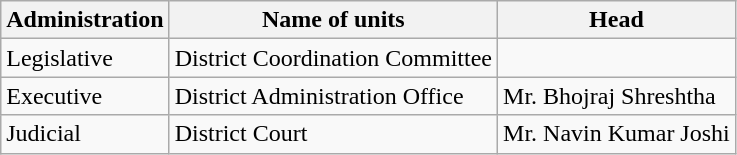<table class="wikitable">
<tr>
<th>Administration</th>
<th>Name of units</th>
<th>Head</th>
</tr>
<tr>
<td>Legislative</td>
<td>District Coordination Committee</td>
<td></td>
</tr>
<tr>
<td>Executive</td>
<td>District Administration Office</td>
<td>Mr. Bhojraj Shreshtha</td>
</tr>
<tr>
<td>Judicial</td>
<td>District Court</td>
<td>Mr. Navin Kumar Joshi</td>
</tr>
</table>
